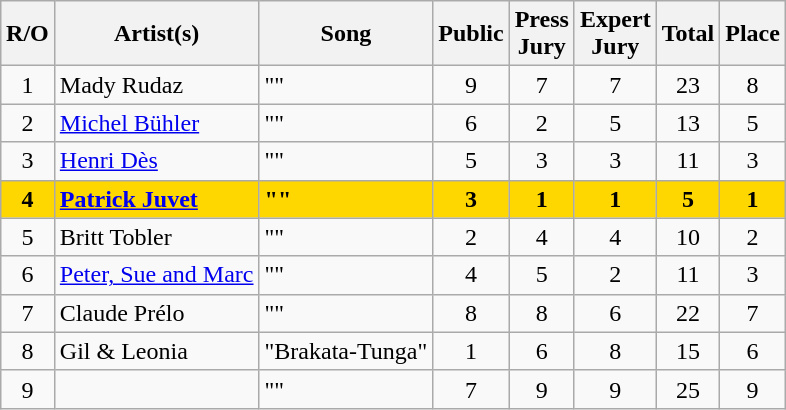<table class="sortable wikitable" style="margin: 1em auto 1em auto; text-align:center">
<tr>
<th>R/O</th>
<th>Artist(s)</th>
<th>Song</th>
<th>Public</th>
<th>Press<br>Jury</th>
<th>Expert<br>Jury</th>
<th>Total</th>
<th>Place</th>
</tr>
<tr>
<td>1</td>
<td align="left">Mady Rudaz</td>
<td align="left">""</td>
<td>9</td>
<td>7</td>
<td>7</td>
<td>23</td>
<td>8</td>
</tr>
<tr>
<td>2</td>
<td align="left"><a href='#'>Michel Bühler</a></td>
<td align="left">""</td>
<td>6</td>
<td>2</td>
<td>5</td>
<td>13</td>
<td>5</td>
</tr>
<tr>
<td>3</td>
<td align="left"><a href='#'>Henri Dès</a></td>
<td align="left">""</td>
<td>5</td>
<td>3</td>
<td>3</td>
<td>11</td>
<td>3</td>
</tr>
<tr style="font-weight:bold; background:gold;">
<td>4</td>
<td align="left"><a href='#'>Patrick Juvet</a></td>
<td align="left">""</td>
<td>3</td>
<td>1</td>
<td>1</td>
<td>5</td>
<td>1</td>
</tr>
<tr>
<td>5</td>
<td align="left">Britt Tobler</td>
<td align="left">""</td>
<td>2</td>
<td>4</td>
<td>4</td>
<td>10</td>
<td>2</td>
</tr>
<tr>
<td>6</td>
<td align="left"><a href='#'>Peter, Sue and Marc</a></td>
<td align="left">""</td>
<td>4</td>
<td>5</td>
<td>2</td>
<td>11</td>
<td>3</td>
</tr>
<tr>
<td>7</td>
<td align="left">Claude Prélo</td>
<td align="left">""</td>
<td>8</td>
<td>8</td>
<td>6</td>
<td>22</td>
<td>7</td>
</tr>
<tr>
<td>8</td>
<td align="left">Gil & Leonia</td>
<td align="left">"Brakata-Tunga"</td>
<td>1</td>
<td>6</td>
<td>8</td>
<td>15</td>
<td>6</td>
</tr>
<tr>
<td>9</td>
<td align="left"></td>
<td align="left">""</td>
<td>7</td>
<td>9</td>
<td>9</td>
<td>25</td>
<td>9</td>
</tr>
</table>
